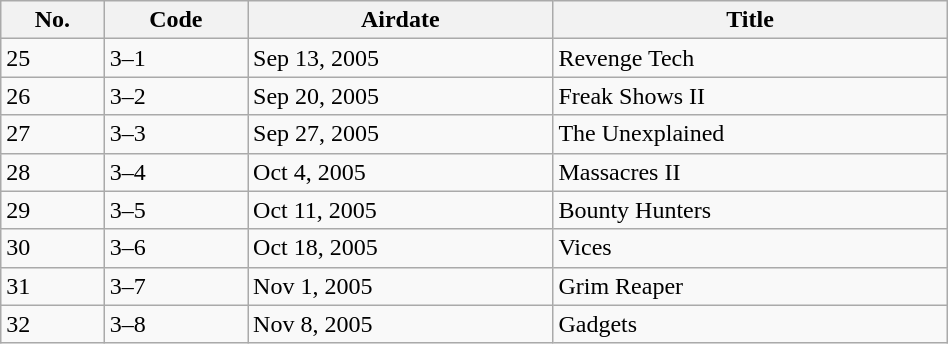<table class="wikitable" width="50%">
<tr>
<th>No.</th>
<th>Code</th>
<th>Airdate</th>
<th>Title</th>
</tr>
<tr>
<td>25</td>
<td>3–1</td>
<td>Sep 13, 2005</td>
<td>Revenge Tech</td>
</tr>
<tr>
<td>26</td>
<td>3–2</td>
<td>Sep 20, 2005</td>
<td>Freak Shows II</td>
</tr>
<tr>
<td>27</td>
<td>3–3</td>
<td>Sep 27, 2005</td>
<td>The Unexplained</td>
</tr>
<tr>
<td>28</td>
<td>3–4</td>
<td>Oct 4, 2005</td>
<td>Massacres II</td>
</tr>
<tr>
<td>29</td>
<td>3–5</td>
<td>Oct 11, 2005</td>
<td>Bounty Hunters</td>
</tr>
<tr>
<td>30</td>
<td>3–6</td>
<td>Oct 18, 2005</td>
<td>Vices</td>
</tr>
<tr>
<td>31</td>
<td>3–7</td>
<td>Nov 1, 2005</td>
<td>Grim Reaper</td>
</tr>
<tr>
<td>32</td>
<td>3–8</td>
<td>Nov 8, 2005</td>
<td>Gadgets</td>
</tr>
</table>
